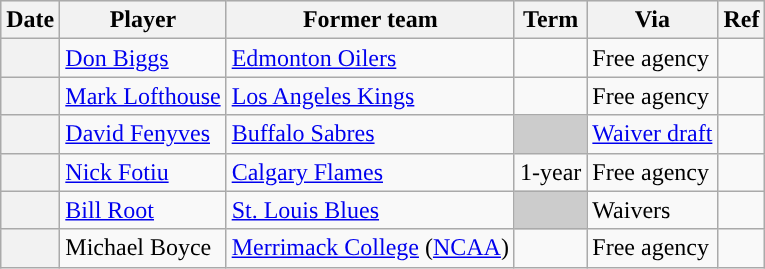<table class="wikitable plainrowheaders">
<tr style="background:#ddd; text-align:center;">
<th>Date</th>
<th>Player</th>
<th>Former team</th>
<th>Term</th>
<th>Via</th>
<th>Ref</th>
</tr>
<tr>
<th scope="row"></th>
<td><a href='#'>Don Biggs</a></td>
<td><a href='#'>Edmonton Oilers</a></td>
<td></td>
<td>Free agency</td>
<td></td>
</tr>
<tr>
<th scope="row"></th>
<td><a href='#'>Mark Lofthouse</a></td>
<td><a href='#'>Los Angeles Kings</a></td>
<td></td>
<td>Free agency</td>
<td></td>
</tr>
<tr>
<th scope="row"></th>
<td><a href='#'>David Fenyves</a></td>
<td><a href='#'>Buffalo Sabres</a></td>
<td style="background:#ccc"></td>
<td><a href='#'>Waiver draft</a></td>
<td></td>
</tr>
<tr>
<th scope="row"></th>
<td><a href='#'>Nick Fotiu</a></td>
<td><a href='#'>Calgary Flames</a></td>
<td>1-year</td>
<td>Free agency</td>
<td></td>
</tr>
<tr>
<th scope="row"></th>
<td><a href='#'>Bill Root</a></td>
<td><a href='#'>St. Louis Blues</a></td>
<td style="background:#ccc"></td>
<td>Waivers</td>
<td></td>
</tr>
<tr>
<th scope="row"></th>
<td>Michael Boyce</td>
<td><a href='#'>Merrimack College</a> (<a href='#'>NCAA</a>)</td>
<td></td>
<td>Free agency</td>
<td></td>
</tr>
</table>
